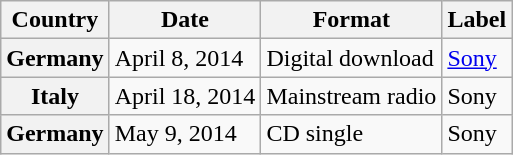<table class="wikitable plainrowheaders">
<tr>
<th scope="col">Country</th>
<th scope="col">Date</th>
<th scope="col">Format</th>
<th scope="col">Label</th>
</tr>
<tr>
<th scope="row">Germany</th>
<td>April 8, 2014</td>
<td>Digital download</td>
<td><a href='#'>Sony</a></td>
</tr>
<tr>
<th scope="row">Italy</th>
<td>April 18, 2014</td>
<td>Mainstream radio</td>
<td>Sony</td>
</tr>
<tr>
<th scope="row">Germany</th>
<td>May 9, 2014</td>
<td>CD single</td>
<td>Sony</td>
</tr>
</table>
